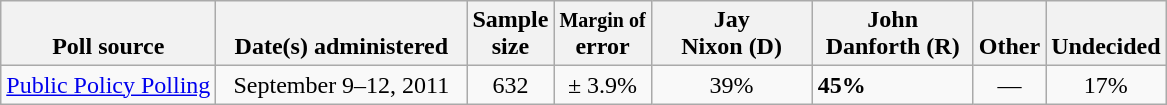<table class="wikitable">
<tr valign= bottom>
<th>Poll source</th>
<th style="width:160px;">Date(s) administered</th>
<th class=small>Sample<br>size</th>
<th><small>Margin of</small><br>error</th>
<th width=100px>Jay<br>Nixon (D)</th>
<th width=100px>John<br>Danforth (R)</th>
<th>Other</th>
<th>Undecided</th>
</tr>
<tr>
<td><a href='#'>Public Policy Polling</a></td>
<td align=center>September 9–12, 2011</td>
<td align=center>632</td>
<td align=center>± 3.9%</td>
<td align=center>39%</td>
<td><strong>45%</strong></td>
<td align=center>—</td>
<td align=center>17%</td>
</tr>
</table>
